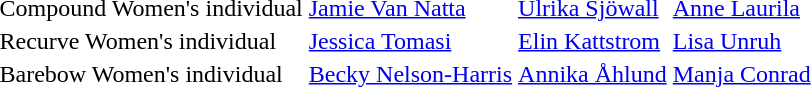<table>
<tr>
<td>Compound Women's individual</td>
<td> <a href='#'>Jamie Van Natta</a></td>
<td> <a href='#'>Ulrika Sjöwall</a></td>
<td> <a href='#'>Anne Laurila</a></td>
</tr>
<tr>
<td>Recurve Women's individual</td>
<td> <a href='#'>Jessica Tomasi</a></td>
<td> <a href='#'>Elin Kattstrom</a></td>
<td> <a href='#'>Lisa Unruh</a></td>
</tr>
<tr>
<td>Barebow Women's individual</td>
<td> <a href='#'>Becky Nelson-Harris</a></td>
<td> <a href='#'>Annika Åhlund</a></td>
<td> <a href='#'>Manja Conrad</a></td>
</tr>
</table>
